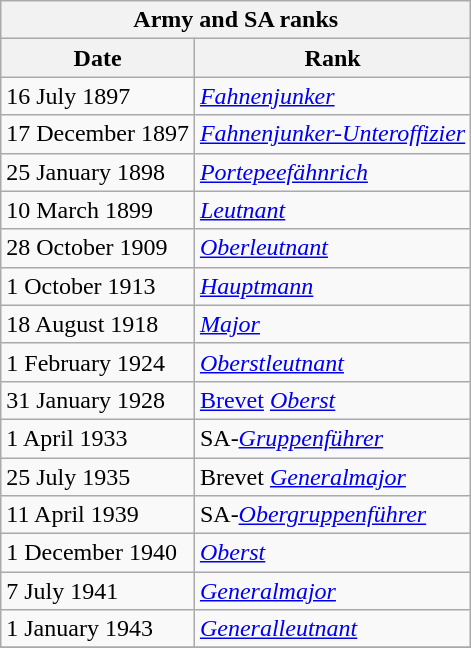<table class="wikitable float-right">
<tr>
<th colspan="2">Army and SA ranks</th>
</tr>
<tr>
<th>Date</th>
<th>Rank</th>
</tr>
<tr>
<td>16 July 1897</td>
<td><em><a href='#'>Fahnenjunker</a></em></td>
</tr>
<tr>
<td>17 December 1897</td>
<td><em><a href='#'>Fahnenjunker-Unteroffizier</a></em></td>
</tr>
<tr>
<td>25 January 1898</td>
<td><em><a href='#'>Portepeefähnrich</a></em></td>
</tr>
<tr>
<td>10 March 1899</td>
<td><em><a href='#'>Leutnant</a></em></td>
</tr>
<tr>
<td>28 October 1909</td>
<td><em><a href='#'>Oberleutnant</a></em></td>
</tr>
<tr>
<td>1 October 1913</td>
<td><em><a href='#'>Hauptmann</a></em></td>
</tr>
<tr>
<td>18 August 1918</td>
<td><em><a href='#'>Major</a></em></td>
</tr>
<tr>
<td>1 February 1924</td>
<td><em><a href='#'>Oberstleutnant</a></em></td>
</tr>
<tr>
<td>31 January 1928</td>
<td><a href='#'>Brevet</a> <em><a href='#'>Oberst</a></em></td>
</tr>
<tr>
<td>1 April 1933</td>
<td>SA-<em><a href='#'>Gruppenführer</a></em></td>
</tr>
<tr>
<td>25 July 1935</td>
<td>Brevet <em><a href='#'>Generalmajor</a></em></td>
</tr>
<tr>
<td>11 April 1939</td>
<td>SA-<em><a href='#'>Obergruppenführer</a></em></td>
</tr>
<tr>
<td>1 December 1940</td>
<td><em><a href='#'>Oberst</a></em></td>
</tr>
<tr>
<td>7 July 1941</td>
<td><em><a href='#'>Generalmajor</a></em></td>
</tr>
<tr>
<td>1 January 1943</td>
<td><em><a href='#'>Generalleutnant</a></em></td>
</tr>
<tr>
</tr>
</table>
